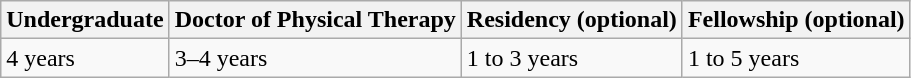<table class="wikitable">
<tr>
<th>Undergraduate</th>
<th>Doctor of Physical Therapy</th>
<th>Residency (optional)</th>
<th>Fellowship (optional)</th>
</tr>
<tr>
<td>4 years</td>
<td>3–4 years</td>
<td>1 to 3 years</td>
<td>1 to 5  years</td>
</tr>
</table>
